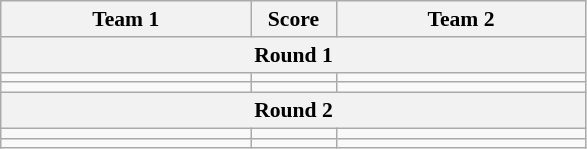<table class="wikitable" style="text-align: center; font-size:90% ">
<tr>
<th align="right" width="160">Team 1</th>
<th width="50">Score</th>
<th align="left" width="160">Team 2</th>
</tr>
<tr>
<th colspan=3>Round 1</th>
</tr>
<tr>
<td align=right></td>
<td align=center></td>
<td align=left></td>
</tr>
<tr>
<td align=right></td>
<td align=center></td>
<td align=left></td>
</tr>
<tr>
<th colspan=3>Round 2</th>
</tr>
<tr>
<td align=right></td>
<td align=center></td>
<td align=left></td>
</tr>
<tr>
<td align=right></td>
<td align=center></td>
<td align=left></td>
</tr>
</table>
